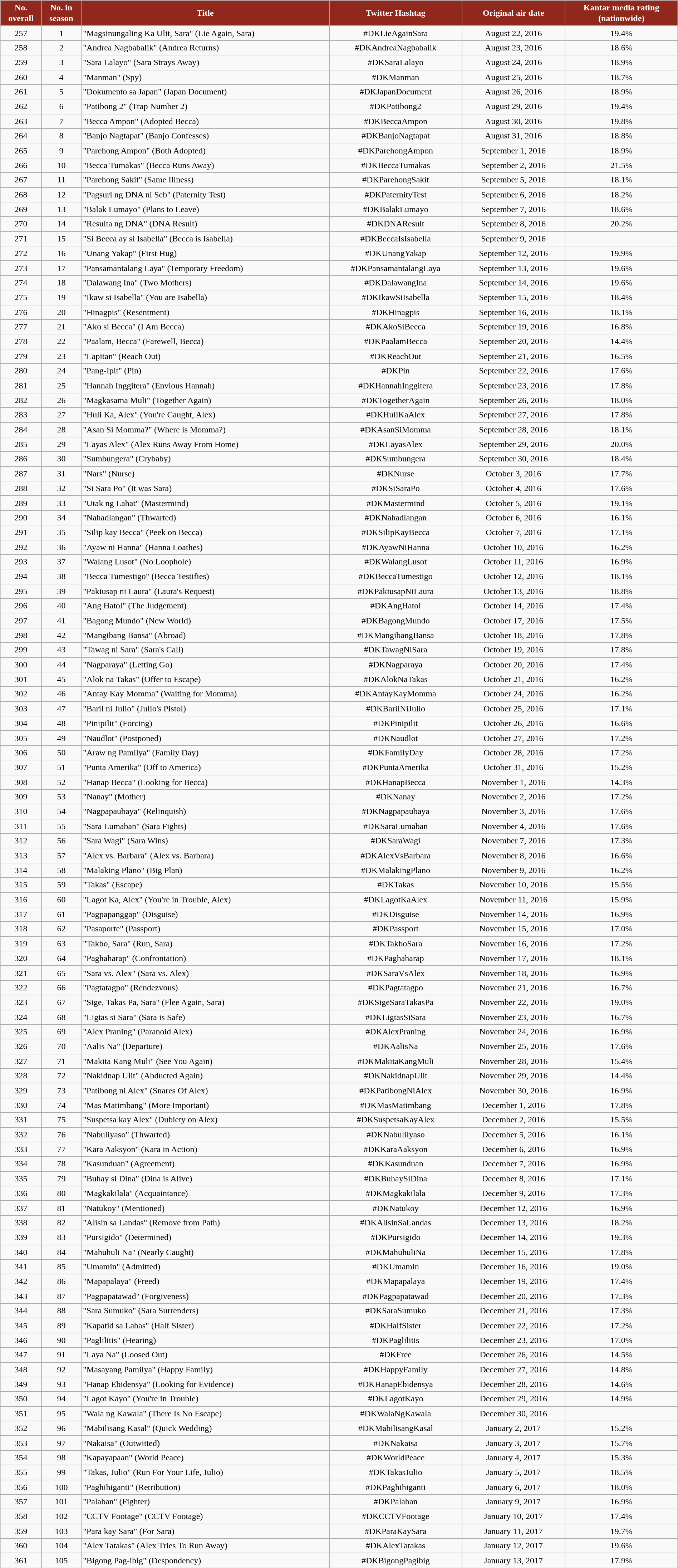<table class="wikitable" style="text-align:center; font-size:100%; line-height:20px;" width="100%">
<tr>
<th style="background:#90281D; color:#ffffff">No. <br> overall</th>
<th style="background:#90281D; color:#ffffff">No. in <br> season</th>
<th style="background:#90281D; color:#ffffff">Title</th>
<th style="background:#90281D; color:#ffffff">Twitter Hashtag</th>
<th style="background:#90281D; color:#ffffff">Original air date</th>
<th style="background:#90281D; color:#ffffff">Kantar media rating <br> (nationwide)</th>
</tr>
<tr>
<td>257</td>
<td>1</td>
<td align="left">"Magsinungaling Ka Ulit, Sara" (Lie Again, Sara)</td>
<td>#DKLieAgainSara</td>
<td>August 22, 2016</td>
<td>19.4%</td>
</tr>
<tr>
<td>258</td>
<td>2</td>
<td align="left">"Andrea Nagbabalik" (Andrea Returns)</td>
<td>#DKAndreaNagbabalik</td>
<td>August 23, 2016</td>
<td>18.6%</td>
</tr>
<tr>
<td>259</td>
<td>3</td>
<td align="left">"Sara Lalayo" (Sara Strays Away)</td>
<td>#DKSaraLalayo</td>
<td>August 24, 2016</td>
<td>18.9%</td>
</tr>
<tr>
<td>260</td>
<td>4</td>
<td align="left">"Manman" (Spy)</td>
<td>#DKManman</td>
<td>August 25, 2016</td>
<td>18.7%</td>
</tr>
<tr>
<td>261</td>
<td>5</td>
<td align="left">"Dokumento sa Japan" (Japan Document)</td>
<td>#DKJapanDocument</td>
<td>August 26, 2016</td>
<td>18.9%</td>
</tr>
<tr>
<td>262</td>
<td>6</td>
<td align="left">"Patibong 2" (Trap Number 2)</td>
<td>#DKPatibong2</td>
<td>August 29, 2016</td>
<td>19.4%</td>
</tr>
<tr>
<td>263</td>
<td>7</td>
<td align="left">"Becca Ampon" (Adopted Becca)</td>
<td>#DKBeccaAmpon</td>
<td>August 30, 2016</td>
<td>19.8%</td>
</tr>
<tr>
<td>264</td>
<td>8</td>
<td align="left">"Banjo Nagtapat" (Banjo Confesses)</td>
<td>#DKBanjoNagtapat</td>
<td>August 31, 2016</td>
<td>18.8%</td>
</tr>
<tr>
<td>265</td>
<td>9</td>
<td align="left">"Parehong Ampon" (Both Adopted)</td>
<td>#DKParehongAmpon</td>
<td>September 1, 2016</td>
<td>18.9%</td>
</tr>
<tr>
<td>266</td>
<td>10</td>
<td align="left">"Becca Tumakas" (Becca Runs Away)</td>
<td>#DKBeccaTumakas</td>
<td>September 2, 2016</td>
<td>21.5%</td>
</tr>
<tr>
<td>267</td>
<td>11</td>
<td align="left">"Parehong Sakit" (Same Illness)</td>
<td>#DKParehongSakit</td>
<td>September 5, 2016</td>
<td>18.1%</td>
</tr>
<tr>
<td>268</td>
<td>12</td>
<td align="left">"Pagsuri ng DNA ni Seb" (Paternity Test)</td>
<td>#DKPaternityTest</td>
<td>September 6, 2016</td>
<td>18.2%</td>
</tr>
<tr>
<td>269</td>
<td>13</td>
<td align="left">"Balak Lumayo" (Plans to Leave)</td>
<td>#DKBalakLumayo</td>
<td>September 7, 2016</td>
<td>18.6%</td>
</tr>
<tr>
<td>270</td>
<td>14</td>
<td align="left">"Resulta ng DNA" (DNA Result)</td>
<td>#DKDNAResult</td>
<td>September 8, 2016</td>
<td>20.2%</td>
</tr>
<tr>
<td>271</td>
<td>15</td>
<td align="left">"Si Becca ay si Isabella" (Becca is Isabella)</td>
<td>#DKBeccaIsIsabella</td>
<td>September 9, 2016</td>
<td></td>
</tr>
<tr>
<td>272</td>
<td>16</td>
<td align="left">"Unang Yakap" (First Hug)</td>
<td>#DKUnangYakap</td>
<td>September 12, 2016</td>
<td>19.9%</td>
</tr>
<tr>
<td>273</td>
<td>17</td>
<td align="left">"Pansamantalang Laya" (Temporary Freedom)</td>
<td>#DKPansamantalangLaya</td>
<td>September 13, 2016</td>
<td>19.6%</td>
</tr>
<tr>
<td>274</td>
<td>18</td>
<td align="left">"Dalawang Ina" (Two Mothers)</td>
<td>#DKDalawangIna</td>
<td>September 14, 2016</td>
<td>19.6%</td>
</tr>
<tr>
<td>275</td>
<td>19</td>
<td align="left">"Ikaw si Isabella" (You are Isabella)</td>
<td>#DKIkawSiIsabella</td>
<td>September 15, 2016</td>
<td>18.4%</td>
</tr>
<tr>
<td>276</td>
<td>20</td>
<td align="left">"Hinagpis" (Resentment)</td>
<td>#DKHinagpis</td>
<td>September 16, 2016</td>
<td>18.1%</td>
</tr>
<tr>
<td>277</td>
<td>21</td>
<td align="left">"Ako si Becca" (I Am Becca)</td>
<td>#DKAkoSiBecca</td>
<td>September 19, 2016</td>
<td>16.8%</td>
</tr>
<tr>
<td>278</td>
<td>22</td>
<td align="left">"Paalam, Becca" (Farewell, Becca)</td>
<td>#DKPaalamBecca</td>
<td>September 20, 2016</td>
<td>14.4%</td>
</tr>
<tr>
<td>279</td>
<td>23</td>
<td align="left">"Lapitan" (Reach Out)</td>
<td>#DKReachOut</td>
<td>September 21, 2016</td>
<td>16.5%</td>
</tr>
<tr>
<td>280</td>
<td>24</td>
<td align="left">"Pang-Ipit" (Pin)</td>
<td>#DKPin</td>
<td>September 22, 2016</td>
<td>17.6%</td>
</tr>
<tr>
<td>281</td>
<td>25</td>
<td align="left">"Hannah Inggitera" (Envious Hannah)</td>
<td>#DKHannahInggitera</td>
<td>September 23, 2016</td>
<td>17.8%</td>
</tr>
<tr>
<td>282</td>
<td>26</td>
<td align="left">"Magkasama Muli" (Together Again)</td>
<td>#DKTogetherAgain</td>
<td>September 26, 2016</td>
<td>18.0%</td>
</tr>
<tr>
<td>283</td>
<td>27</td>
<td align="left">"Huli Ka, Alex" (You're Caught, Alex)</td>
<td>#DKHuliKaAlex</td>
<td>September 27, 2016</td>
<td>17.8%</td>
</tr>
<tr>
<td>284</td>
<td>28</td>
<td align="left">"Asan Si Momma?" (Where is Momma?)</td>
<td>#DKAsanSiMomma</td>
<td>September 28, 2016</td>
<td>18.1%</td>
</tr>
<tr>
<td>285</td>
<td>29</td>
<td align="left">"Layas Alex" (Alex Runs Away From Home)</td>
<td>#DKLayasAlex</td>
<td>September 29, 2016</td>
<td>20.0%</td>
</tr>
<tr>
<td>286</td>
<td>30</td>
<td align="left">"Sumbungera" (Crybaby)</td>
<td>#DKSumbungera</td>
<td>September 30, 2016</td>
<td>18.4%</td>
</tr>
<tr>
<td>287</td>
<td>31</td>
<td align="left">"Nars" (Nurse)</td>
<td>#DKNurse</td>
<td>October 3, 2016</td>
<td>17.7%</td>
</tr>
<tr>
<td>288</td>
<td>32</td>
<td align="left">"Si Sara Po" (It was Sara)</td>
<td>#DKSiSaraPo</td>
<td>October 4, 2016</td>
<td>17.6%</td>
</tr>
<tr>
<td>289</td>
<td>33</td>
<td align="left">"Utak ng Lahat" (Mastermind)</td>
<td>#DKMastermind</td>
<td>October 5, 2016</td>
<td>19.1%</td>
</tr>
<tr>
<td>290</td>
<td>34</td>
<td align="left">"Nahadlangan" (Thwarted)</td>
<td>#DKNahadlangan</td>
<td>October 6, 2016</td>
<td>16.1%</td>
</tr>
<tr>
<td>291</td>
<td>35</td>
<td align="left">"Silip kay Becca" (Peek on Becca)</td>
<td>#DKSilipKayBecca</td>
<td>October 7, 2016</td>
<td>17.1%</td>
</tr>
<tr>
<td>292</td>
<td>36</td>
<td align="left">"Ayaw ni Hanna" (Hanna Loathes)</td>
<td>#DKAyawNiHanna</td>
<td>October 10, 2016</td>
<td>16.2%</td>
</tr>
<tr>
<td>293</td>
<td>37</td>
<td align="left">"Walang Lusot" (No Loophole)</td>
<td>#DKWalangLusot</td>
<td>October 11, 2016</td>
<td>16.9%</td>
</tr>
<tr>
<td>294</td>
<td>38</td>
<td align="left">"Becca Tumestigo" (Becca Testifies)</td>
<td>#DKBeccaTumestigo</td>
<td>October 12, 2016</td>
<td>18.1%</td>
</tr>
<tr>
<td>295</td>
<td>39</td>
<td align="left">"Pakiusap ni Laura" (Laura's Request)</td>
<td>#DKPakiusapNiLaura</td>
<td>October 13, 2016</td>
<td>18.8%</td>
</tr>
<tr>
<td>296</td>
<td>40</td>
<td align="left">"Ang Hatol" (The Judgement)</td>
<td>#DKAngHatol</td>
<td>October 14, 2016</td>
<td>17.4%</td>
</tr>
<tr>
<td>297</td>
<td>41</td>
<td align="left">"Bagong Mundo" (New World)</td>
<td>#DKBagongMundo</td>
<td>October 17, 2016</td>
<td>17.5%</td>
</tr>
<tr>
<td>298</td>
<td>42</td>
<td align="left">"Mangibang Bansa" (Abroad)</td>
<td>#DKMangibangBansa</td>
<td>October 18, 2016</td>
<td>17.8%</td>
</tr>
<tr>
<td>299</td>
<td>43</td>
<td align="left">"Tawag ni Sara" (Sara's Call)</td>
<td>#DKTawagNiSara</td>
<td>October 19, 2016</td>
<td>17.8%</td>
</tr>
<tr>
<td>300</td>
<td>44</td>
<td align="left">"Nagparaya" (Letting Go)</td>
<td>#DKNagparaya</td>
<td>October 20, 2016</td>
<td>17.4%</td>
</tr>
<tr>
<td>301</td>
<td>45</td>
<td align="left">"Alok na Takas" (Offer to Escape)</td>
<td>#DKAlokNaTakas</td>
<td>October 21, 2016</td>
<td>16.2%</td>
</tr>
<tr>
<td>302</td>
<td>46</td>
<td align="left">"Antay Kay Momma" (Waiting for Momma)</td>
<td>#DKAntayKayMomma</td>
<td>October 24, 2016</td>
<td>16.2%</td>
</tr>
<tr>
<td>303</td>
<td>47</td>
<td align="left">"Baril ni Julio" (Julio's Pistol)</td>
<td>#DKBarilNiJulio</td>
<td>October 25, 2016</td>
<td>17.1%</td>
</tr>
<tr>
<td>304</td>
<td>48</td>
<td align="left">"Pinipilit" (Forcing)</td>
<td>#DKPinipilit</td>
<td>October 26, 2016</td>
<td>16.6%</td>
</tr>
<tr>
<td>305</td>
<td>49</td>
<td align="left">"Naudlot" (Postponed)</td>
<td>#DKNaudlot</td>
<td>October 27, 2016</td>
<td>17.2%</td>
</tr>
<tr>
<td>306</td>
<td>50</td>
<td align="left">"Araw ng Pamilya" (Family Day)</td>
<td>#DKFamilyDay</td>
<td>October 28, 2016</td>
<td>17.2%</td>
</tr>
<tr>
<td>307</td>
<td>51</td>
<td align="left">"Punta Amerika" (Off to America)</td>
<td>#DKPuntaAmerika</td>
<td>October 31, 2016</td>
<td>15.2%</td>
</tr>
<tr>
<td>308</td>
<td>52</td>
<td align="left">"Hanap Becca" (Looking for Becca)</td>
<td>#DKHanapBecca</td>
<td>November 1, 2016</td>
<td>14.3%</td>
</tr>
<tr>
<td>309</td>
<td>53</td>
<td align="left">"Nanay" (Mother)</td>
<td>#DKNanay</td>
<td>November 2, 2016</td>
<td>17.2%</td>
</tr>
<tr>
<td>310</td>
<td>54</td>
<td align="left">"Nagpapaubaya" (Relinquish)</td>
<td>#DKNagpapaubaya</td>
<td>November 3, 2016</td>
<td>17.6%</td>
</tr>
<tr>
<td>311</td>
<td>55</td>
<td align="left">"Sara Lumaban" (Sara Fights)</td>
<td>#DKSaraLumaban</td>
<td>November 4, 2016</td>
<td>17.6%</td>
</tr>
<tr>
<td>312</td>
<td>56</td>
<td align="left">"Sara Wagi" (Sara Wins)</td>
<td>#DKSaraWagi</td>
<td>November 7, 2016</td>
<td>17.3%</td>
</tr>
<tr>
<td>313</td>
<td>57</td>
<td align="left">"Alex vs. Barbara" (Alex vs. Barbara)</td>
<td>#DKAlexVsBarbara</td>
<td>November 8, 2016</td>
<td>16.6%</td>
</tr>
<tr>
<td>314</td>
<td>58</td>
<td align="left">"Malaking Plano" (Big Plan)</td>
<td>#DKMalakingPlano</td>
<td>November 9, 2016</td>
<td>16.2%</td>
</tr>
<tr>
<td>315</td>
<td>59</td>
<td align="left">"Takas" (Escape)</td>
<td>#DKTakas</td>
<td>November 10, 2016</td>
<td>15.5%</td>
</tr>
<tr>
<td>316</td>
<td>60</td>
<td align="left">"Lagot Ka, Alex" (You're in Trouble, Alex)</td>
<td>#DKLagotKaAlex</td>
<td>November 11, 2016</td>
<td>15.9%</td>
</tr>
<tr>
<td>317</td>
<td>61</td>
<td align="left">"Pagpapanggap" (Disguise)</td>
<td>#DKDisguise</td>
<td>November 14, 2016</td>
<td>16.9%</td>
</tr>
<tr>
<td>318</td>
<td>62</td>
<td align="left">"Pasaporte" (Passport)</td>
<td>#DKPassport</td>
<td>November 15, 2016</td>
<td>17.0%</td>
</tr>
<tr>
<td>319</td>
<td>63</td>
<td align="left">"Takbo, Sara" (Run, Sara)</td>
<td>#DKTakboSara</td>
<td>November 16, 2016</td>
<td>17.2%</td>
</tr>
<tr>
<td>320</td>
<td>64</td>
<td align="left">"Paghaharap" (Confrontation)</td>
<td>#DKPaghaharap</td>
<td>November 17, 2016</td>
<td>18.1%</td>
</tr>
<tr>
<td>321</td>
<td>65</td>
<td align="left">"Sara vs. Alex" (Sara vs. Alex)</td>
<td>#DKSaraVsAlex</td>
<td>November 18, 2016</td>
<td>16.9%</td>
</tr>
<tr>
<td>322</td>
<td>66</td>
<td align="left">"Pagtatagpo" (Rendezvous)</td>
<td>#DKPagtatagpo</td>
<td>November 21, 2016</td>
<td>16.7%</td>
</tr>
<tr>
<td>323</td>
<td>67</td>
<td align="left">"Sige, Takas Pa, Sara" (Flee Again, Sara)</td>
<td>#DKSigeSaraTakasPa</td>
<td>November 22, 2016</td>
<td>19.0%</td>
</tr>
<tr>
<td>324</td>
<td>68</td>
<td align="left">"Ligtas si Sara" (Sara is Safe)</td>
<td>#DKLigtasSiSara</td>
<td>November 23, 2016</td>
<td>16.7%</td>
</tr>
<tr>
<td>325</td>
<td>69</td>
<td align="left">"Alex Praning" (Paranoid Alex)</td>
<td>#DKAlexPraning</td>
<td>November 24, 2016</td>
<td>16.9%</td>
</tr>
<tr>
<td>326</td>
<td>70</td>
<td align="left">"Aalis Na" (Departure)</td>
<td>#DKAalisNa</td>
<td>November 25, 2016</td>
<td>17.6%</td>
</tr>
<tr>
<td>327</td>
<td>71</td>
<td align="left">"Makita Kang Muli" (See You Again)</td>
<td>#DKMakitaKangMuli</td>
<td>November 28, 2016</td>
<td>15.4%</td>
</tr>
<tr>
<td>328</td>
<td>72</td>
<td align="left">"Nakidnap Ulit" (Abducted Again)</td>
<td>#DKNakidnapUlit</td>
<td>November 29, 2016</td>
<td>14.4%</td>
</tr>
<tr>
<td>329</td>
<td>73</td>
<td align="left">"Patibong ni Alex" (Snares Of Alex)</td>
<td>#DKPatibongNiAlex</td>
<td>November 30, 2016</td>
<td>16.9%</td>
</tr>
<tr>
<td>330</td>
<td>74</td>
<td align="left">"Mas Matimbang" (More Important)</td>
<td>#DKMasMatimbang</td>
<td>December 1, 2016</td>
<td>17.8%</td>
</tr>
<tr>
<td>331</td>
<td>75</td>
<td align="left">"Suspetsa kay Alex" (Dubiety on Alex)</td>
<td>#DKSuspetsaKayAlex</td>
<td>December 2, 2016</td>
<td>15.5%</td>
</tr>
<tr>
<td>332</td>
<td>76</td>
<td align="left">"Nabuliyaso" (Thwarted)</td>
<td>#DKNabulilyaso</td>
<td>December 5, 2016</td>
<td>16.1%</td>
</tr>
<tr>
<td>333</td>
<td>77</td>
<td align="left">"Kara Aaksyon" (Kara in Action)</td>
<td>#DKKaraAaksyon</td>
<td>December 6, 2016</td>
<td>16.9%</td>
</tr>
<tr>
<td>334</td>
<td>78</td>
<td align="left">"Kasunduan" (Agreement)</td>
<td>#DKKasunduan</td>
<td>December 7, 2016</td>
<td>16.9%</td>
</tr>
<tr>
<td>335</td>
<td>79</td>
<td align="left">"Buhay si Dina" (Dina is Alive)</td>
<td>#DKBuhaySiDina</td>
<td>December 8, 2016</td>
<td>17.1%</td>
</tr>
<tr>
<td>336</td>
<td>80</td>
<td align="left">"Magkakilala" (Acquaintance)</td>
<td>#DKMagkakilala</td>
<td>December 9, 2016</td>
<td>17.3%</td>
</tr>
<tr>
<td>337</td>
<td>81</td>
<td align="left">"Natukoy" (Mentioned)</td>
<td>#DKNatukoy</td>
<td>December 12, 2016</td>
<td>16.9%</td>
</tr>
<tr>
<td>338</td>
<td>82</td>
<td align="left">"Alisin sa Landas" (Remove from Path)</td>
<td>#DKAlisinSaLandas</td>
<td>December 13, 2016</td>
<td>18.2%</td>
</tr>
<tr>
<td>339</td>
<td>83</td>
<td align="left">"Pursigido" (Determined)</td>
<td>#DKPursigido</td>
<td>December 14, 2016</td>
<td>19.3%</td>
</tr>
<tr>
<td>340</td>
<td>84</td>
<td align="left">"Mahuhuli Na" (Nearly Caught)</td>
<td>#DKMahuhuliNa</td>
<td>December 15, 2016</td>
<td>17.8%</td>
</tr>
<tr>
<td>341</td>
<td>85</td>
<td align="left">"Umamin" (Admitted)</td>
<td>#DKUmamin</td>
<td>December 16, 2016</td>
<td>19.0%</td>
</tr>
<tr>
<td>342</td>
<td>86</td>
<td align="left">"Mapapalaya" (Freed)</td>
<td>#DKMapapalaya</td>
<td>December 19, 2016</td>
<td>17.4%</td>
</tr>
<tr>
<td>343</td>
<td>87</td>
<td align="left">"Pagpapatawad" (Forgiveness)</td>
<td>#DKPagpapatawad</td>
<td>December 20, 2016</td>
<td>17.3%</td>
</tr>
<tr>
<td>344</td>
<td>88</td>
<td align="left">"Sara Sumuko" (Sara Surrenders)</td>
<td>#DKSaraSumuko</td>
<td>December 21, 2016</td>
<td>17.3%</td>
</tr>
<tr>
<td>345</td>
<td>89</td>
<td align="left">"Kapatid sa Labas" (Half Sister)</td>
<td>#DKHalfSister</td>
<td>December 22, 2016</td>
<td>17.2%</td>
</tr>
<tr>
<td>346</td>
<td>90</td>
<td align="left">"Paglilitis" (Hearing)</td>
<td>#DKPaglilitis</td>
<td>December 23, 2016</td>
<td>17.0%</td>
</tr>
<tr>
<td>347</td>
<td>91</td>
<td align="left">"Laya Na" (Loosed Out)</td>
<td>#DKFree</td>
<td>December 26, 2016</td>
<td>14.5%</td>
</tr>
<tr>
<td>348</td>
<td>92</td>
<td align="left">"Masayang Pamilya" (Happy Family)</td>
<td>#DKHappyFamily</td>
<td>December 27, 2016</td>
<td>14.8%</td>
</tr>
<tr>
<td>349</td>
<td>93</td>
<td align="left">"Hanap Ebidensya" (Looking for Evidence)</td>
<td>#DKHanapEbidensya</td>
<td>December 28, 2016</td>
<td>14.6%</td>
</tr>
<tr>
<td>350</td>
<td>94</td>
<td align="left">"Lagot Kayo" (You're in Trouble)</td>
<td>#DKLagotKayo</td>
<td>December 29, 2016</td>
<td>14.9%</td>
</tr>
<tr>
<td>351</td>
<td>95</td>
<td align="left">"Wala ng Kawala" (There Is No Escape)</td>
<td>#DKWalaNgKawala</td>
<td>December 30, 2016</td>
<td></td>
</tr>
<tr>
<td>352</td>
<td>96</td>
<td align="left">"Mabilisang Kasal" (Quick Wedding)</td>
<td>#DKMabilisangKasal</td>
<td>January 2, 2017</td>
<td>15.2%</td>
</tr>
<tr>
<td>353</td>
<td>97</td>
<td align="left">"Nakaisa" (Outwitted)</td>
<td>#DKNakaisa</td>
<td>January 3, 2017</td>
<td>15.7%</td>
</tr>
<tr>
<td>354</td>
<td>98</td>
<td align="left">"Kapayapaan" (World Peace)</td>
<td>#DKWorldPeace</td>
<td>January 4, 2017</td>
<td>15.3%</td>
</tr>
<tr>
<td>355</td>
<td>99</td>
<td align="left">"Takas, Julio" (Run For Your Life, Julio)</td>
<td>#DKTakasJulio</td>
<td>January 5, 2017</td>
<td>18.5%</td>
</tr>
<tr>
<td>356</td>
<td>100</td>
<td align="left">"Paghihiganti" (Retribution)</td>
<td>#DKPaghihiganti</td>
<td>January 6, 2017</td>
<td>18.0%</td>
</tr>
<tr>
<td>357</td>
<td>101</td>
<td align="left">"Palaban" (Fighter)</td>
<td>#DKPalaban</td>
<td>January 9, 2017</td>
<td>16.9%</td>
</tr>
<tr>
<td>358</td>
<td>102</td>
<td align="left">"CCTV Footage" (CCTV Footage)</td>
<td>#DKCCTVFootage</td>
<td>January 10, 2017</td>
<td>17.4%</td>
</tr>
<tr>
<td>359</td>
<td>103</td>
<td align="left">"Para kay Sara" (For Sara)</td>
<td>#DKParaKaySara</td>
<td>January 11, 2017</td>
<td>19.7%</td>
</tr>
<tr>
<td>360</td>
<td>104</td>
<td align="left">"Alex Tatakas" (Alex Tries To Run Away)</td>
<td>#DKAlexTatakas</td>
<td>January 12, 2017</td>
<td>19.6%</td>
</tr>
<tr>
<td>361</td>
<td>105</td>
<td align="left">"Bigong Pag-ibig" (Despondency)</td>
<td>#DKBigongPagibig</td>
<td>January 13, 2017</td>
<td>17.9%</td>
</tr>
</table>
